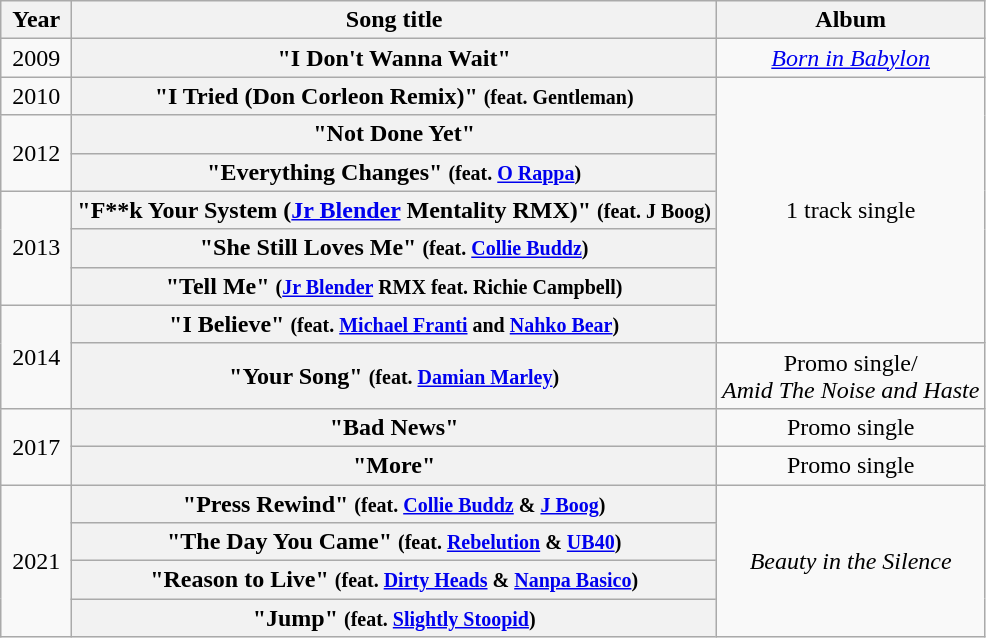<table class="wikitable plainrowheaders" style="text-align:center;">
<tr>
<th scope="col" rowspan="1" style="width:2.5em;">Year</th>
<th scope="col" rowspan="1">Song title</th>
<th scope="col" rowspan="1">Album</th>
</tr>
<tr>
<td>2009</td>
<th scope="row">"I Don't Wanna Wait"</th>
<td><em><a href='#'>Born in Babylon</a></em></td>
</tr>
<tr>
<td>2010</td>
<th scope="row">"I Tried (Don Corleon Remix)" <small>(feat. Gentleman)</small></th>
<td rowspan="7">1 track single</td>
</tr>
<tr>
<td rowspan="2">2012</td>
<th scope="row">"Not Done Yet"</th>
</tr>
<tr>
<th scope="row">"Everything Changes" <small>(feat. <a href='#'>O Rappa</a>)</small> </th>
</tr>
<tr>
<td rowspan="3">2013</td>
<th scope="row">"F**k Your System (<a href='#'>Jr Blender</a> Mentality RMX)" <small>(feat. J Boog)</small></th>
</tr>
<tr>
<th scope="row">"She Still Loves Me" <small>(feat. <a href='#'>Collie Buddz</a>)</small></th>
</tr>
<tr>
<th scope="row">"Tell Me" <small>(<a href='#'>Jr Blender</a> RMX feat. Richie Campbell)</small></th>
</tr>
<tr>
<td rowspan="2">2014</td>
<th scope="row">"I Believe" <small>(feat. <a href='#'>Michael Franti</a> and <a href='#'>Nahko Bear</a>)</small></th>
</tr>
<tr>
<th scope="row">"Your Song" <small>(feat. <a href='#'>Damian Marley</a>)</small></th>
<td>Promo single/<br><em>Amid The Noise and Haste</em></td>
</tr>
<tr>
<td rowspan="2">2017</td>
<th scope="row">"Bad News"</th>
<td>Promo single</td>
</tr>
<tr>
<th scope="row">"More"</th>
<td>Promo single</td>
</tr>
<tr>
<td rowspan="4">2021</td>
<th scope="row">"Press Rewind" <small>(feat. <a href='#'>Collie Buddz</a> & <a href='#'>J Boog</a>)</small></th>
<td rowspan="4"><em>Beauty in the Silence</em></td>
</tr>
<tr>
<th scope="row">"The Day You Came" <small>(feat. <a href='#'>Rebelution</a> & <a href='#'>UB40</a>)</small></th>
</tr>
<tr>
<th scope="row">"Reason to Live" <small>(feat. <a href='#'>Dirty Heads</a> & <a href='#'>Nanpa Basico</a>)</small></th>
</tr>
<tr>
<th scope="row">"Jump" <small>(feat. <a href='#'>Slightly Stoopid</a>)</small></th>
</tr>
</table>
